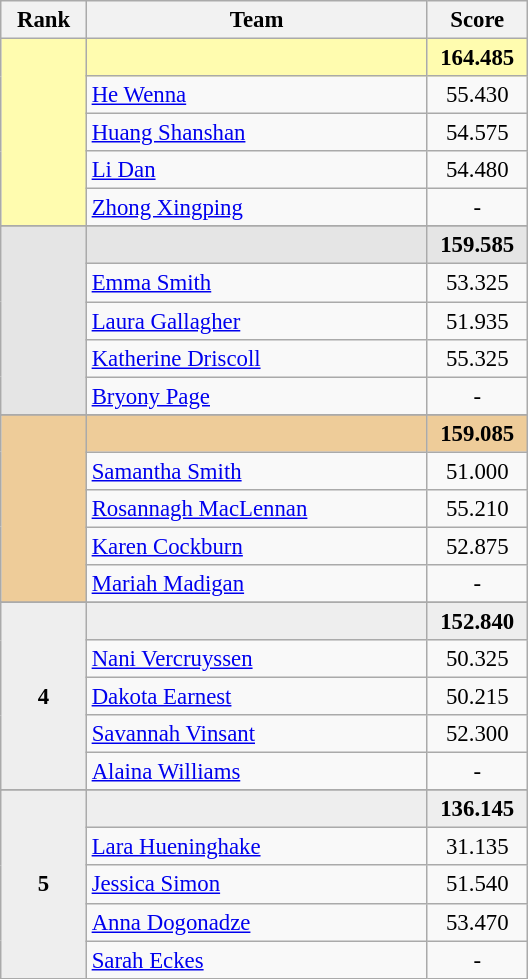<table class="wikitable" style="text-align:center; font-size:95%">
<tr>
<th style="width:50px;">Rank</th>
<th style="width:220px;">Team</th>
<th style="width:60px;">Score</th>
</tr>
<tr style="background:#fffcaf;">
<td rowspan=5></td>
<td style="text-align:left;"><strong></strong></td>
<td><strong>164.485</strong></td>
</tr>
<tr>
<td style="text-align:left;"><a href='#'>He Wenna</a></td>
<td>55.430</td>
</tr>
<tr>
<td style="text-align:left;"><a href='#'>Huang Shanshan</a></td>
<td>54.575</td>
</tr>
<tr>
<td style="text-align:left;"><a href='#'>Li Dan</a></td>
<td>54.480</td>
</tr>
<tr>
<td style="text-align:left;"><a href='#'>Zhong Xingping</a></td>
<td>-</td>
</tr>
<tr>
</tr>
<tr style="background:#e5e5e5;">
<td rowspan=5></td>
<td style="text-align:left;"><strong></strong></td>
<td><strong>159.585</strong></td>
</tr>
<tr>
<td style="text-align:left;"><a href='#'>Emma Smith</a></td>
<td>53.325</td>
</tr>
<tr>
<td style="text-align:left;"><a href='#'>Laura Gallagher</a></td>
<td>51.935</td>
</tr>
<tr>
<td style="text-align:left;"><a href='#'>Katherine Driscoll</a></td>
<td>55.325</td>
</tr>
<tr>
<td style="text-align:left;"><a href='#'>Bryony Page</a></td>
<td>-</td>
</tr>
<tr>
</tr>
<tr style="background:#ec9;">
<td rowspan=5></td>
<td style="text-align:left;"><strong></strong></td>
<td><strong>159.085</strong></td>
</tr>
<tr>
<td style="text-align:left;"><a href='#'>Samantha Smith</a></td>
<td>51.000</td>
</tr>
<tr>
<td style="text-align:left;"><a href='#'>Rosannagh MacLennan</a></td>
<td>55.210</td>
</tr>
<tr>
<td style="text-align:left;"><a href='#'>Karen Cockburn</a></td>
<td>52.875</td>
</tr>
<tr>
<td style="text-align:left;"><a href='#'>Mariah Madigan</a></td>
<td>-</td>
</tr>
<tr>
</tr>
<tr style="background:#eee;">
<td rowspan=5><strong>4</strong></td>
<td style="text-align:left;"><strong></strong></td>
<td><strong>152.840</strong></td>
</tr>
<tr>
<td style="text-align:left;"><a href='#'>Nani Vercruyssen</a></td>
<td>50.325</td>
</tr>
<tr>
<td style="text-align:left;"><a href='#'>Dakota Earnest</a></td>
<td>50.215</td>
</tr>
<tr>
<td style="text-align:left;"><a href='#'>Savannah Vinsant</a></td>
<td>52.300</td>
</tr>
<tr>
<td style="text-align:left;"><a href='#'>Alaina Williams</a></td>
<td>-</td>
</tr>
<tr>
</tr>
<tr style="background:#eee;">
<td rowspan=5><strong>5</strong></td>
<td style="text-align:left;"><strong></strong></td>
<td><strong>136.145</strong></td>
</tr>
<tr>
<td style="text-align:left;"><a href='#'>Lara Hueninghake</a></td>
<td>31.135</td>
</tr>
<tr>
<td style="text-align:left;"><a href='#'>Jessica Simon</a></td>
<td>51.540</td>
</tr>
<tr>
<td style="text-align:left;"><a href='#'>Anna Dogonadze</a></td>
<td>53.470</td>
</tr>
<tr>
<td style="text-align:left;"><a href='#'>Sarah Eckes</a></td>
<td>-</td>
</tr>
</table>
